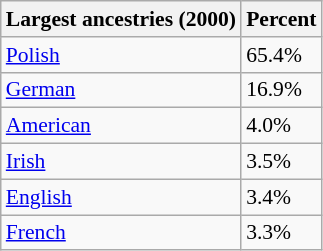<table class="wikitable sortable collapsible" style="font-size: 90%;">
<tr>
<th>Largest ancestries (2000)  </th>
<th>Percent</th>
</tr>
<tr>
<td><a href='#'>Polish</a> </td>
<td>65.4%</td>
</tr>
<tr>
<td><a href='#'>German</a> </td>
<td>16.9%</td>
</tr>
<tr>
<td><a href='#'>American</a> </td>
<td>4.0%</td>
</tr>
<tr>
<td><a href='#'>Irish</a> </td>
<td>3.5%</td>
</tr>
<tr>
<td><a href='#'>English</a> </td>
<td>3.4%</td>
</tr>
<tr>
<td><a href='#'>French</a> </td>
<td>3.3%</td>
</tr>
</table>
